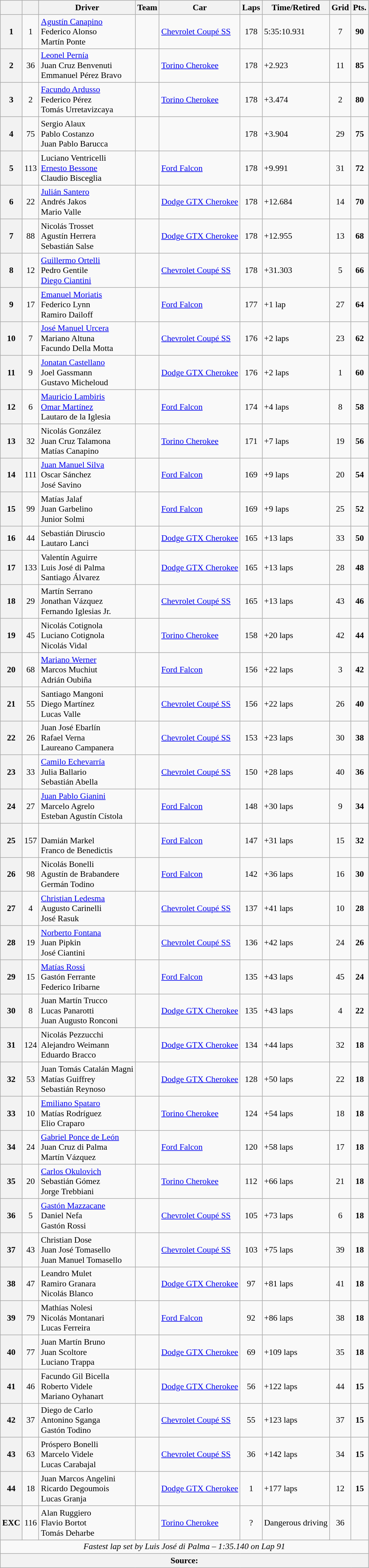<table class="wikitable" style="font-size: 90%">
<tr>
<th></th>
<th></th>
<th>Driver</th>
<th>Team</th>
<th>Car</th>
<th>Laps</th>
<th>Time/Retired</th>
<th>Grid</th>
<th>Pts.</th>
</tr>
<tr>
<th>1</th>
<td align="center">1</td>
<td> <a href='#'>Agustín Canapino</a><br> Federico Alonso<br> Martín Ponte</td>
<td></td>
<td><a href='#'>Chevrolet Coupé SS</a></td>
<td align="center">178</td>
<td>5:35:10.931</td>
<td align="center">7</td>
<td align="center"><strong>90</strong></td>
</tr>
<tr>
<th>2</th>
<td align="center">36</td>
<td> <a href='#'>Leonel Pernía</a><br> Juan Cruz Benvenuti<br> Emmanuel Pérez Bravo</td>
<td></td>
<td><a href='#'>Torino Cherokee</a></td>
<td align="center">178</td>
<td>+2.923</td>
<td align="center">11</td>
<td align="center"><strong>85</strong></td>
</tr>
<tr>
<th>3</th>
<td align="center">2</td>
<td> <a href='#'>Facundo Ardusso</a><br> Federico Pérez<br> Tomás Urretavizcaya</td>
<td></td>
<td><a href='#'>Torino Cherokee</a></td>
<td align="center">178</td>
<td>+3.474</td>
<td align="center">2</td>
<td align="center"><strong>80</strong></td>
</tr>
<tr>
<th>4</th>
<td align="center">75</td>
<td> Sergio Alaux<br> Pablo Costanzo<br> Juan Pablo Barucca</td>
<td></td>
<td></td>
<td align="center">178</td>
<td>+3.904</td>
<td align="center">29</td>
<td align="center"><strong>75</strong></td>
</tr>
<tr>
<th>5</th>
<td align="center">113</td>
<td> Luciano Ventricelli<br> <a href='#'>Ernesto Bessone</a><br> Claudio Bisceglia</td>
<td></td>
<td><a href='#'>Ford Falcon</a></td>
<td align="center">178</td>
<td>+9.991</td>
<td align="center">31</td>
<td align="center"><strong>72</strong></td>
</tr>
<tr>
<th>6</th>
<td align="center">22</td>
<td> <a href='#'>Julián Santero</a><br> Andrés Jakos<br> Mario Valle</td>
<td></td>
<td><a href='#'>Dodge GTX Cherokee</a></td>
<td align="center">178</td>
<td>+12.684</td>
<td align="center">14</td>
<td align="center"><strong>70</strong></td>
</tr>
<tr>
<th>7</th>
<td align="center">88</td>
<td> Nicolás Trosset<br> Agustín Herrera<br> Sebastián Salse</td>
<td></td>
<td><a href='#'>Dodge GTX Cherokee</a></td>
<td align="center">178</td>
<td>+12.955</td>
<td align="center">13</td>
<td align="center"><strong>68</strong></td>
</tr>
<tr>
<th>8</th>
<td align="center">12</td>
<td> <a href='#'>Guillermo Ortelli</a><br> Pedro Gentile<br> <a href='#'>Diego Ciantini</a></td>
<td></td>
<td><a href='#'>Chevrolet Coupé SS</a></td>
<td align="center">178</td>
<td>+31.303</td>
<td align="center">5</td>
<td align="center"><strong>66</strong></td>
</tr>
<tr>
<th>9</th>
<td align="center">17</td>
<td> <a href='#'>Emanuel Moriatis</a><br> Federico Lynn<br> Ramiro Dailoff</td>
<td></td>
<td><a href='#'>Ford Falcon</a></td>
<td align="center">177</td>
<td>+1 lap</td>
<td align="center">27</td>
<td align="center"><strong>64</strong></td>
</tr>
<tr>
<th>10</th>
<td align="center">7</td>
<td> <a href='#'>José Manuel Urcera</a><br> Mariano Altuna<br> Facundo Della Motta</td>
<td></td>
<td><a href='#'>Chevrolet Coupé SS</a></td>
<td align="center">176</td>
<td>+2 laps</td>
<td align="center">23</td>
<td align="center"><strong>62</strong></td>
</tr>
<tr>
<th>11</th>
<td align="center">9</td>
<td> <a href='#'>Jonatan Castellano</a><br> Joel Gassmann<br> Gustavo Micheloud</td>
<td></td>
<td><a href='#'>Dodge GTX Cherokee</a></td>
<td align="center">176</td>
<td>+2 laps</td>
<td align="center">1</td>
<td align="center"><strong>60</strong></td>
</tr>
<tr>
<th>12</th>
<td align="center">6</td>
<td> <a href='#'>Mauricio Lambiris</a><br> <a href='#'>Omar Martínez</a><br> Lautaro de la Iglesia</td>
<td></td>
<td><a href='#'>Ford Falcon</a></td>
<td align="center">174</td>
<td>+4 laps</td>
<td align="center">8</td>
<td align="center"><strong>58</strong></td>
</tr>
<tr>
<th>13</th>
<td align="center">32</td>
<td> Nicolás González<br> Juan Cruz Talamona<br> Matías Canapino</td>
<td></td>
<td><a href='#'>Torino Cherokee</a></td>
<td align="center">171</td>
<td>+7 laps</td>
<td align="center">19</td>
<td align="center"><strong>56</strong></td>
</tr>
<tr>
<th>14</th>
<td align="center">111</td>
<td> <a href='#'>Juan Manuel Silva</a><br> Oscar Sánchez<br> José Savino</td>
<td></td>
<td><a href='#'>Ford Falcon</a></td>
<td align="center">169</td>
<td>+9 laps</td>
<td align="center">20</td>
<td align="center"><strong>54</strong></td>
</tr>
<tr>
<th>15</th>
<td align="center">99</td>
<td> Matías Jalaf<br> Juan Garbelino<br> Junior Solmi</td>
<td></td>
<td><a href='#'>Ford Falcon</a></td>
<td align="center">169</td>
<td>+9 laps</td>
<td align="center">25</td>
<td align="center"><strong>52</strong></td>
</tr>
<tr>
<th>16</th>
<td align="center">44</td>
<td> Sebastián Diruscio<br> Lautaro Lanci</td>
<td></td>
<td><a href='#'>Dodge GTX Cherokee</a></td>
<td align="center">165</td>
<td>+13 laps</td>
<td align="center">33</td>
<td align="center"><strong>50</strong></td>
</tr>
<tr>
<th>17</th>
<td align="center">133</td>
<td> Valentín Aguirre<br> Luis José di Palma<br> Santiago Álvarez</td>
<td></td>
<td><a href='#'>Dodge GTX Cherokee</a></td>
<td align="center">165</td>
<td>+13 laps</td>
<td align="center">28</td>
<td align="center"><strong>48</strong></td>
</tr>
<tr>
<th>18</th>
<td align="center">29</td>
<td> Martín Serrano<br> Jonathan Vázquez<br> Fernando Iglesias Jr.</td>
<td></td>
<td><a href='#'>Chevrolet Coupé SS</a></td>
<td align="center">165</td>
<td>+13 laps</td>
<td align="center">43</td>
<td align="center"><strong>46</strong></td>
</tr>
<tr>
<th>19</th>
<td align="center">45</td>
<td> Nicolás Cotignola<br> Luciano Cotignola<br> Nicolás Vidal</td>
<td></td>
<td><a href='#'>Torino Cherokee</a></td>
<td align="center">158</td>
<td>+20 laps</td>
<td align="center">42</td>
<td align="center"><strong>44</strong></td>
</tr>
<tr>
<th>20</th>
<td align="center">68</td>
<td> <a href='#'>Mariano Werner</a><br> Marcos Muchiut<br> Adrián Oubiña</td>
<td></td>
<td><a href='#'>Ford Falcon</a></td>
<td align="center">156</td>
<td>+22 laps</td>
<td align="center">3</td>
<td align="center"><strong>42</strong></td>
</tr>
<tr>
<th>21</th>
<td align="center">55</td>
<td> Santiago Mangoni<br> Diego Martínez<br> Lucas Valle</td>
<td></td>
<td><a href='#'>Chevrolet Coupé SS</a></td>
<td align="center">156</td>
<td>+22 laps</td>
<td align="center">26</td>
<td align="center"><strong>40</strong></td>
</tr>
<tr>
<th>22</th>
<td align="center">26</td>
<td> Juan José Ebarlín<br> Rafael Verna<br> Laureano Campanera</td>
<td></td>
<td><a href='#'>Chevrolet Coupé SS</a></td>
<td align="center">153</td>
<td>+23 laps</td>
<td align="center">30</td>
<td align="center"><strong>38</strong></td>
</tr>
<tr>
<th>23</th>
<td align="center">33</td>
<td> <a href='#'>Camilo Echevarría</a><br> Julia Ballario<br> Sebastián Abella</td>
<td></td>
<td><a href='#'>Chevrolet Coupé SS</a></td>
<td align="center">150</td>
<td>+28 laps</td>
<td align="center">40</td>
<td align="center"><strong>36</strong></td>
</tr>
<tr>
<th>24</th>
<td align="center">27</td>
<td> <a href='#'>Juan Pablo Gianini</a><br> Marcelo Agrelo<br> Esteban Agustín Cístola</td>
<td></td>
<td><a href='#'>Ford Falcon</a></td>
<td align="center">148</td>
<td>+30 laps</td>
<td align="center">9</td>
<td align="center"><strong>34</strong></td>
</tr>
<tr>
<th>25</th>
<td align="center">157</td>
<td><br> Damián Markel<br> Franco de Benedictis</td>
<td></td>
<td><a href='#'>Ford Falcon</a></td>
<td align="center">147</td>
<td>+31 laps</td>
<td align="center">15</td>
<td align="center"><strong>32</strong></td>
</tr>
<tr>
<th>26</th>
<td align="center">98</td>
<td> Nicolás Bonelli<br> Agustín de Brabandere<br> Germán Todino</td>
<td></td>
<td><a href='#'>Ford Falcon</a></td>
<td align="center">142</td>
<td>+36 laps</td>
<td align="center">16</td>
<td align="center"><strong>30</strong></td>
</tr>
<tr>
<th>27</th>
<td align="center">4</td>
<td> <a href='#'>Christian Ledesma</a><br> Augusto Carinelli<br> José Rasuk</td>
<td></td>
<td><a href='#'>Chevrolet Coupé SS</a></td>
<td align="center">137</td>
<td>+41 laps</td>
<td align="center">10</td>
<td align="center"><strong>28</strong></td>
</tr>
<tr>
<th>28</th>
<td align="center">19</td>
<td> <a href='#'>Norberto Fontana</a><br> Juan Pipkin<br> José Ciantini</td>
<td></td>
<td><a href='#'>Chevrolet Coupé SS</a></td>
<td align="center">136</td>
<td>+42 laps</td>
<td align="center">24</td>
<td align="center"><strong>26</strong></td>
</tr>
<tr>
<th>29</th>
<td align="center">15</td>
<td> <a href='#'>Matías Rossi</a><br> Gastón Ferrante<br> Federico Iribarne</td>
<td></td>
<td><a href='#'>Ford Falcon</a></td>
<td align="center">135</td>
<td>+43 laps</td>
<td align="center">45</td>
<td align="center"><strong>24</strong></td>
</tr>
<tr>
<th>30</th>
<td align="center">8</td>
<td> Juan Martín Trucco<br> Lucas Panarotti<br> Juan Augusto Ronconi</td>
<td></td>
<td><a href='#'>Dodge GTX Cherokee</a></td>
<td align="center">135</td>
<td>+43 laps</td>
<td align="center">4</td>
<td align="center"><strong>22</strong></td>
</tr>
<tr>
<th>31</th>
<td align="center">124</td>
<td> Nicolás Pezzucchi<br> Alejandro Weimann<br> Eduardo Bracco</td>
<td></td>
<td><a href='#'>Dodge GTX Cherokee</a></td>
<td align="center">134</td>
<td>+44 laps</td>
<td align="center">32</td>
<td align="center"><strong>18</strong></td>
</tr>
<tr>
<th>32</th>
<td align="center">53</td>
<td> Juan Tomás Catalán Magni<br> Matías Guiffrey<br> Sebastián Reynoso</td>
<td></td>
<td><a href='#'>Dodge GTX Cherokee</a></td>
<td align="center">128</td>
<td>+50 laps</td>
<td align="center">22</td>
<td align="center"><strong>18</strong></td>
</tr>
<tr>
<th>33</th>
<td align="center">10</td>
<td> <a href='#'>Emiliano Spataro</a><br> Matías Rodríguez<br> Elio Craparo</td>
<td></td>
<td><a href='#'>Torino Cherokee</a></td>
<td align="center">124</td>
<td>+54 laps</td>
<td align="center">18</td>
<td align="center"><strong>18</strong></td>
</tr>
<tr>
<th>34</th>
<td align="center">24</td>
<td> <a href='#'>Gabriel Ponce de León</a><br> Juan Cruz di Palma<br> Martín Vázquez</td>
<td></td>
<td><a href='#'>Ford Falcon</a></td>
<td align="center">120</td>
<td>+58 laps</td>
<td align="center">17</td>
<td align="center"><strong>18</strong></td>
</tr>
<tr>
<th>35</th>
<td align="center">20</td>
<td> <a href='#'>Carlos Okulovich</a><br> Sebastián Gómez<br> Jorge Trebbiani</td>
<td></td>
<td><a href='#'>Torino Cherokee</a></td>
<td align="center">112</td>
<td>+66 laps</td>
<td align="center">21</td>
<td align="center"><strong>18</strong></td>
</tr>
<tr>
<th>36</th>
<td align="center">5</td>
<td> <a href='#'>Gastón Mazzacane</a><br> Daniel Nefa<br> Gastón Rossi</td>
<td></td>
<td><a href='#'>Chevrolet Coupé SS</a></td>
<td align="center">105</td>
<td>+73 laps</td>
<td align="center">6</td>
<td align="center"><strong>18</strong></td>
</tr>
<tr>
<th>37</th>
<td align="center">43</td>
<td> Christian Dose<br> Juan José Tomasello<br> Juan Manuel Tomasello</td>
<td></td>
<td><a href='#'>Chevrolet Coupé SS</a></td>
<td align="center">103</td>
<td>+75 laps</td>
<td align="center">39</td>
<td align="center"><strong>18</strong></td>
</tr>
<tr>
<th>38</th>
<td align="center">47</td>
<td> Leandro Mulet<br> Ramiro Granara<br> Nicolás Blanco</td>
<td></td>
<td><a href='#'>Dodge GTX Cherokee</a></td>
<td align="center">97</td>
<td>+81 laps</td>
<td align="center">41</td>
<td align="center"><strong>18</strong></td>
</tr>
<tr>
<th>39</th>
<td align="center">79</td>
<td> Mathías Nolesi<br> Nicolás Montanari<br> Lucas Ferreira</td>
<td></td>
<td><a href='#'>Ford Falcon</a></td>
<td align="center">92</td>
<td>+86 laps</td>
<td align="center">38</td>
<td align="center"><strong>18</strong></td>
</tr>
<tr>
<th>40</th>
<td align="center">77</td>
<td> Juan Martín Bruno<br> Juan Scoltore<br> Luciano Trappa</td>
<td></td>
<td><a href='#'>Dodge GTX Cherokee</a></td>
<td align="center">69</td>
<td>+109 laps</td>
<td align="center">35</td>
<td align="center"><strong>18</strong></td>
</tr>
<tr>
<th>41</th>
<td align="center">46</td>
<td> Facundo Gil Bicella<br> Roberto Videle<br> Mariano Oyhanart</td>
<td></td>
<td><a href='#'>Dodge GTX Cherokee</a></td>
<td align="center">56</td>
<td>+122 laps</td>
<td align="center">44</td>
<td align="center"><strong>15</strong></td>
</tr>
<tr>
<th>42</th>
<td align="center">37</td>
<td> Diego de Carlo<br> Antonino Sganga<br> Gastón Todino</td>
<td></td>
<td><a href='#'>Chevrolet Coupé SS</a></td>
<td align="center">55</td>
<td>+123 laps</td>
<td align="center">37</td>
<td align="center"><strong>15</strong></td>
</tr>
<tr>
<th>43</th>
<td align="center">63</td>
<td> Próspero Bonelli<br> Marcelo Videle<br> Lucas Carabajal</td>
<td></td>
<td><a href='#'>Chevrolet Coupé SS</a></td>
<td align="center">36</td>
<td>+142 laps</td>
<td align="center">34</td>
<td align="center"><strong>15</strong></td>
</tr>
<tr>
<th>44</th>
<td align="center">18</td>
<td> Juan Marcos Angelini<br> Ricardo Degoumois<br> Lucas Granja</td>
<td></td>
<td><a href='#'>Dodge GTX Cherokee</a></td>
<td align="center">1</td>
<td>+177 laps</td>
<td align="center">12</td>
<td align="center"><strong>15</strong></td>
</tr>
<tr>
<th>EXC</th>
<td align="center">116</td>
<td> Alan Ruggiero<br> Flavio Bortot<br> Tomás Deharbe</td>
<td></td>
<td><a href='#'>Torino Cherokee</a></td>
<td align="center">?</td>
<td>Dangerous driving</td>
<td align="center">36</td>
<td align="center"></td>
</tr>
<tr>
<td colspan=9 align=center><em>Fastest lap set by Luis José di Palma – 1:35.140 on Lap 91</em></td>
</tr>
<tr>
<th colspan=9>Source:</th>
</tr>
</table>
